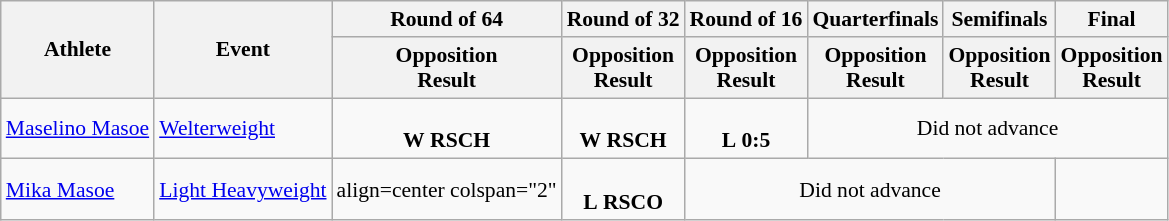<table class="wikitable" style="font-size:90%">
<tr>
<th rowspan="2">Athlete</th>
<th rowspan="2">Event</th>
<th>Round of 64</th>
<th>Round of 32</th>
<th>Round of 16</th>
<th>Quarterfinals</th>
<th>Semifinals</th>
<th>Final</th>
</tr>
<tr>
<th>Opposition<br>Result</th>
<th>Opposition<br>Result</th>
<th>Opposition<br>Result</th>
<th>Opposition<br>Result</th>
<th>Opposition<br>Result</th>
<th>Opposition<br>Result</th>
</tr>
<tr>
<td><a href='#'>Maselino Masoe</a></td>
<td><a href='#'>Welterweight</a></td>
<td align=center><br><strong>W</strong> <strong>RSCH</strong></td>
<td align=center><br><strong>W</strong> <strong>RSCH</strong></td>
<td align=center><br><strong>L</strong> <strong>0:5</strong></td>
<td align=center colspan="3">Did not advance</td>
</tr>
<tr>
<td><a href='#'>Mika Masoe</a></td>
<td><a href='#'>Light Heavyweight</a></td>
<td>align=center colspan="2" </td>
<td align=center><br><strong>L</strong> <strong>RSCO</strong></td>
<td align=center colspan="3">Did not advance</td>
</tr>
</table>
